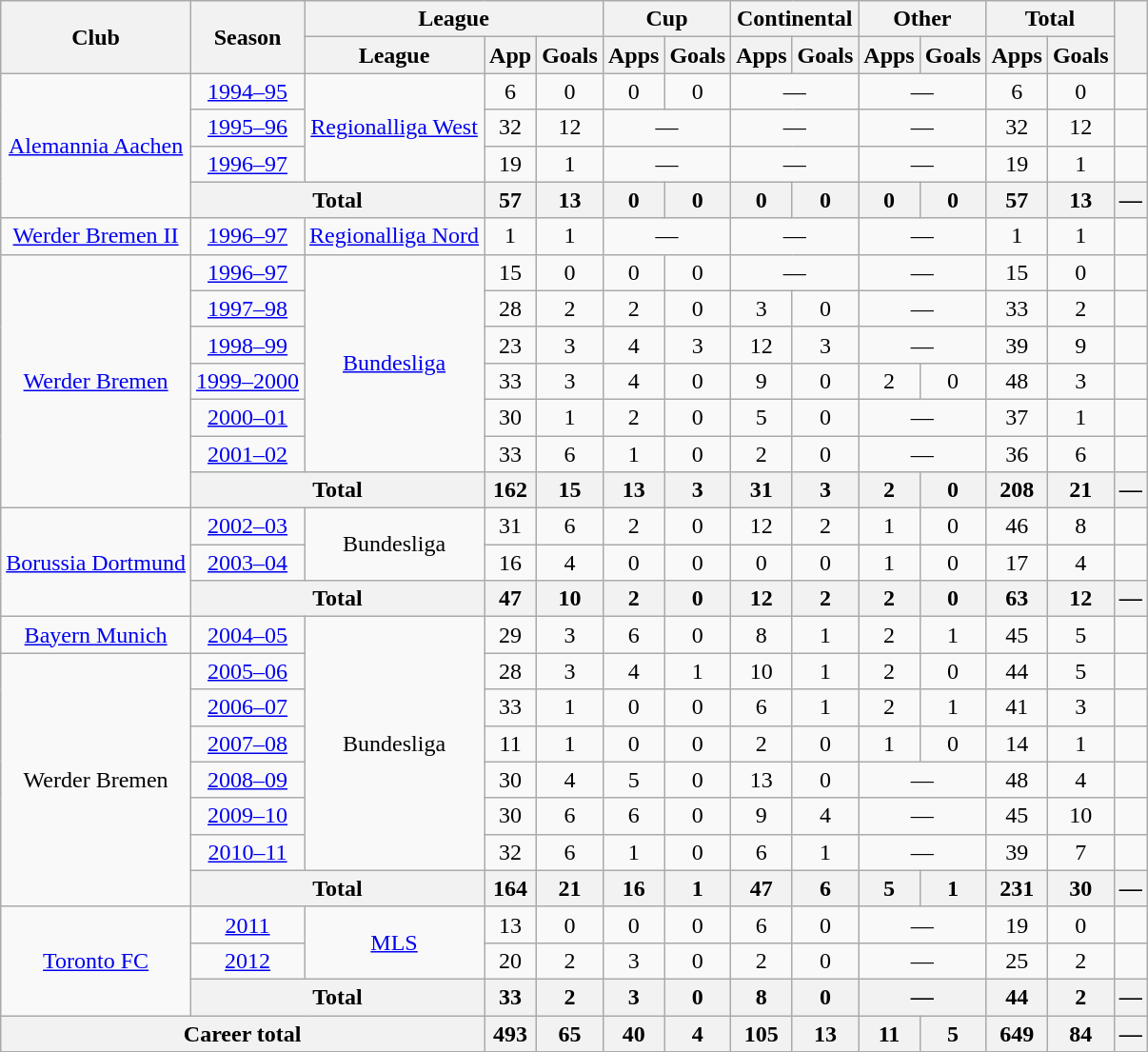<table class="wikitable" style="text-align: center">
<tr>
<th rowspan="2">Club</th>
<th rowspan="2">Season</th>
<th colspan="3">League</th>
<th colspan="2">Cup</th>
<th colspan="2">Continental</th>
<th colspan="2">Other</th>
<th colspan="2">Total</th>
<th rowspan="2"></th>
</tr>
<tr>
<th>League</th>
<th>App</th>
<th>Goals</th>
<th>Apps</th>
<th>Goals</th>
<th>Apps</th>
<th>Goals</th>
<th>Apps</th>
<th>Goals</th>
<th>Apps</th>
<th>Goals</th>
</tr>
<tr>
<td rowspan="4"><a href='#'>Alemannia Aachen</a></td>
<td><a href='#'>1994–95</a></td>
<td rowspan="3"><a href='#'>Regionalliga West</a></td>
<td>6</td>
<td>0</td>
<td>0</td>
<td>0</td>
<td colspan="2">—</td>
<td colspan="2">—</td>
<td>6</td>
<td>0</td>
<td></td>
</tr>
<tr>
<td><a href='#'>1995–96</a></td>
<td>32</td>
<td>12</td>
<td colspan="2">—</td>
<td colspan="2">—</td>
<td colspan="2">—</td>
<td>32</td>
<td>12</td>
<td></td>
</tr>
<tr>
<td><a href='#'>1996–97</a></td>
<td>19</td>
<td>1</td>
<td colspan="2">—</td>
<td colspan="2">—</td>
<td colspan="2">—</td>
<td>19</td>
<td>1</td>
<td></td>
</tr>
<tr>
<th colspan="2">Total</th>
<th>57</th>
<th>13</th>
<th>0</th>
<th>0</th>
<th>0</th>
<th>0</th>
<th>0</th>
<th>0</th>
<th>57</th>
<th>13</th>
<th>—</th>
</tr>
<tr>
<td><a href='#'>Werder Bremen II</a></td>
<td><a href='#'>1996–97</a></td>
<td><a href='#'>Regionalliga Nord</a></td>
<td>1</td>
<td>1</td>
<td colspan="2">—</td>
<td colspan="2">—</td>
<td colspan="2">—</td>
<td>1</td>
<td>1</td>
<td></td>
</tr>
<tr>
<td rowspan="7"><a href='#'>Werder Bremen</a></td>
<td><a href='#'>1996–97</a></td>
<td rowspan="6"><a href='#'>Bundesliga</a></td>
<td>15</td>
<td>0</td>
<td>0</td>
<td>0</td>
<td colspan="2">—</td>
<td colspan="2">—</td>
<td>15</td>
<td>0</td>
<td></td>
</tr>
<tr>
<td><a href='#'>1997–98</a></td>
<td>28</td>
<td>2</td>
<td>2</td>
<td>0</td>
<td>3</td>
<td>0</td>
<td colspan="2">—</td>
<td>33</td>
<td>2</td>
<td></td>
</tr>
<tr>
<td><a href='#'>1998–99</a></td>
<td>23</td>
<td>3</td>
<td>4</td>
<td>3</td>
<td>12</td>
<td>3</td>
<td colspan="2">—</td>
<td>39</td>
<td>9</td>
<td></td>
</tr>
<tr>
<td><a href='#'>1999–2000</a></td>
<td>33</td>
<td>3</td>
<td>4</td>
<td>0</td>
<td>9</td>
<td>0</td>
<td>2</td>
<td>0</td>
<td>48</td>
<td>3</td>
<td></td>
</tr>
<tr>
<td><a href='#'>2000–01</a></td>
<td>30</td>
<td>1</td>
<td>2</td>
<td>0</td>
<td>5</td>
<td>0</td>
<td colspan="2">—</td>
<td>37</td>
<td>1</td>
<td></td>
</tr>
<tr>
<td><a href='#'>2001–02</a></td>
<td>33</td>
<td>6</td>
<td>1</td>
<td>0</td>
<td>2</td>
<td>0</td>
<td colspan="2">—</td>
<td>36</td>
<td>6</td>
<td></td>
</tr>
<tr>
<th colspan="2">Total</th>
<th>162</th>
<th>15</th>
<th>13</th>
<th>3</th>
<th>31</th>
<th>3</th>
<th>2</th>
<th>0</th>
<th>208</th>
<th>21</th>
<th>—</th>
</tr>
<tr>
<td rowspan="3"><a href='#'>Borussia Dortmund</a></td>
<td><a href='#'>2002–03</a></td>
<td rowspan="2">Bundesliga</td>
<td>31</td>
<td>6</td>
<td>2</td>
<td>0</td>
<td>12</td>
<td>2</td>
<td>1</td>
<td>0</td>
<td>46</td>
<td>8</td>
<td></td>
</tr>
<tr>
<td><a href='#'>2003–04</a></td>
<td>16</td>
<td>4</td>
<td>0</td>
<td>0</td>
<td>0</td>
<td>0</td>
<td>1</td>
<td>0</td>
<td>17</td>
<td>4</td>
<td></td>
</tr>
<tr>
<th colspan="2">Total</th>
<th>47</th>
<th>10</th>
<th>2</th>
<th>0</th>
<th>12</th>
<th>2</th>
<th>2</th>
<th>0</th>
<th>63</th>
<th>12</th>
<th>—</th>
</tr>
<tr>
<td><a href='#'>Bayern Munich</a></td>
<td><a href='#'>2004–05</a></td>
<td rowspan="7">Bundesliga</td>
<td>29</td>
<td>3</td>
<td>6</td>
<td>0</td>
<td>8</td>
<td>1</td>
<td>2</td>
<td>1</td>
<td>45</td>
<td>5</td>
<td></td>
</tr>
<tr>
<td rowspan="7">Werder Bremen</td>
<td><a href='#'>2005–06</a></td>
<td>28</td>
<td>3</td>
<td>4</td>
<td>1</td>
<td>10</td>
<td>1</td>
<td>2</td>
<td>0</td>
<td>44</td>
<td>5</td>
<td></td>
</tr>
<tr>
<td><a href='#'>2006–07</a></td>
<td>33</td>
<td>1</td>
<td>0</td>
<td>0</td>
<td>6</td>
<td>1</td>
<td>2</td>
<td>1</td>
<td>41</td>
<td>3</td>
<td></td>
</tr>
<tr>
<td><a href='#'>2007–08</a></td>
<td>11</td>
<td>1</td>
<td>0</td>
<td>0</td>
<td>2</td>
<td>0</td>
<td>1</td>
<td>0</td>
<td>14</td>
<td>1</td>
<td></td>
</tr>
<tr>
<td><a href='#'>2008–09</a></td>
<td>30</td>
<td>4</td>
<td>5</td>
<td>0</td>
<td>13</td>
<td>0</td>
<td colspan="2">—</td>
<td>48</td>
<td>4</td>
<td></td>
</tr>
<tr>
<td><a href='#'>2009–10</a></td>
<td>30</td>
<td>6</td>
<td>6</td>
<td>0</td>
<td>9</td>
<td>4</td>
<td colspan="2">—</td>
<td>45</td>
<td>10</td>
<td></td>
</tr>
<tr>
<td><a href='#'>2010–11</a></td>
<td>32</td>
<td>6</td>
<td>1</td>
<td>0</td>
<td>6</td>
<td>1</td>
<td colspan="2">—</td>
<td>39</td>
<td>7</td>
<td></td>
</tr>
<tr>
<th colspan="2">Total</th>
<th>164</th>
<th>21</th>
<th>16</th>
<th>1</th>
<th>47</th>
<th>6</th>
<th>5</th>
<th>1</th>
<th>231</th>
<th>30</th>
<th>—</th>
</tr>
<tr>
<td rowspan="3"><a href='#'>Toronto FC</a></td>
<td><a href='#'>2011</a></td>
<td rowspan="2"><a href='#'>MLS</a></td>
<td>13</td>
<td>0</td>
<td>0</td>
<td>0</td>
<td>6</td>
<td>0</td>
<td colspan="2">—</td>
<td>19</td>
<td>0</td>
<td></td>
</tr>
<tr>
<td><a href='#'>2012</a></td>
<td>20</td>
<td>2</td>
<td>3</td>
<td>0</td>
<td>2</td>
<td>0</td>
<td colspan="2">—</td>
<td>25</td>
<td>2</td>
<td></td>
</tr>
<tr>
<th colspan="2">Total</th>
<th>33</th>
<th>2</th>
<th>3</th>
<th>0</th>
<th>8</th>
<th>0</th>
<th colspan="2">—</th>
<th>44</th>
<th>2</th>
<th>—</th>
</tr>
<tr>
<th colspan="3">Career total</th>
<th>493</th>
<th>65</th>
<th>40</th>
<th>4</th>
<th>105</th>
<th>13</th>
<th>11</th>
<th>5</th>
<th>649</th>
<th>84</th>
<th>—</th>
</tr>
</table>
